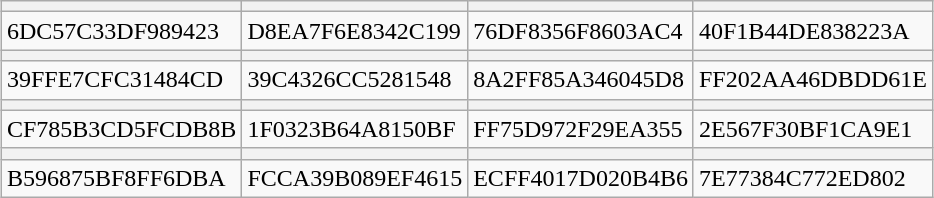<table class="wikitable" style="margin-left: auto; margin-right:auto; border: none;">
<tr>
<th></th>
<th></th>
<th></th>
<th></th>
</tr>
<tr>
<td><span>6DC57C33DF989423</span></td>
<td><span>D8EA7F6E8342C199</span></td>
<td><span>76DF8356F8603AC4</span></td>
<td><span>40F1B44DE838223A</span></td>
</tr>
<tr>
<th></th>
<th></th>
<th></th>
<th></th>
</tr>
<tr>
<td><span>39FFE7CFC31484CD</span></td>
<td><span>39C4326CC5281548</span></td>
<td><span>8A2FF85A346045D8</span></td>
<td><span>FF202AA46DBDD61E</span></td>
</tr>
<tr>
<th></th>
<th></th>
<th></th>
<th></th>
</tr>
<tr>
<td><span>CF785B3CD5FCDB8B</span></td>
<td><span>1F0323B64A8150BF</span></td>
<td><span>FF75D972F29EA355</span></td>
<td><span>2E567F30BF1CA9E1</span></td>
</tr>
<tr>
<th></th>
<th></th>
<th></th>
<th></th>
</tr>
<tr>
<td><span>B596875BF8FF6DBA</span></td>
<td><span>FCCA39B089EF4615</span></td>
<td><span>ECFF4017D020B4B6</span></td>
<td><span>7E77384C772ED802</span></td>
</tr>
</table>
